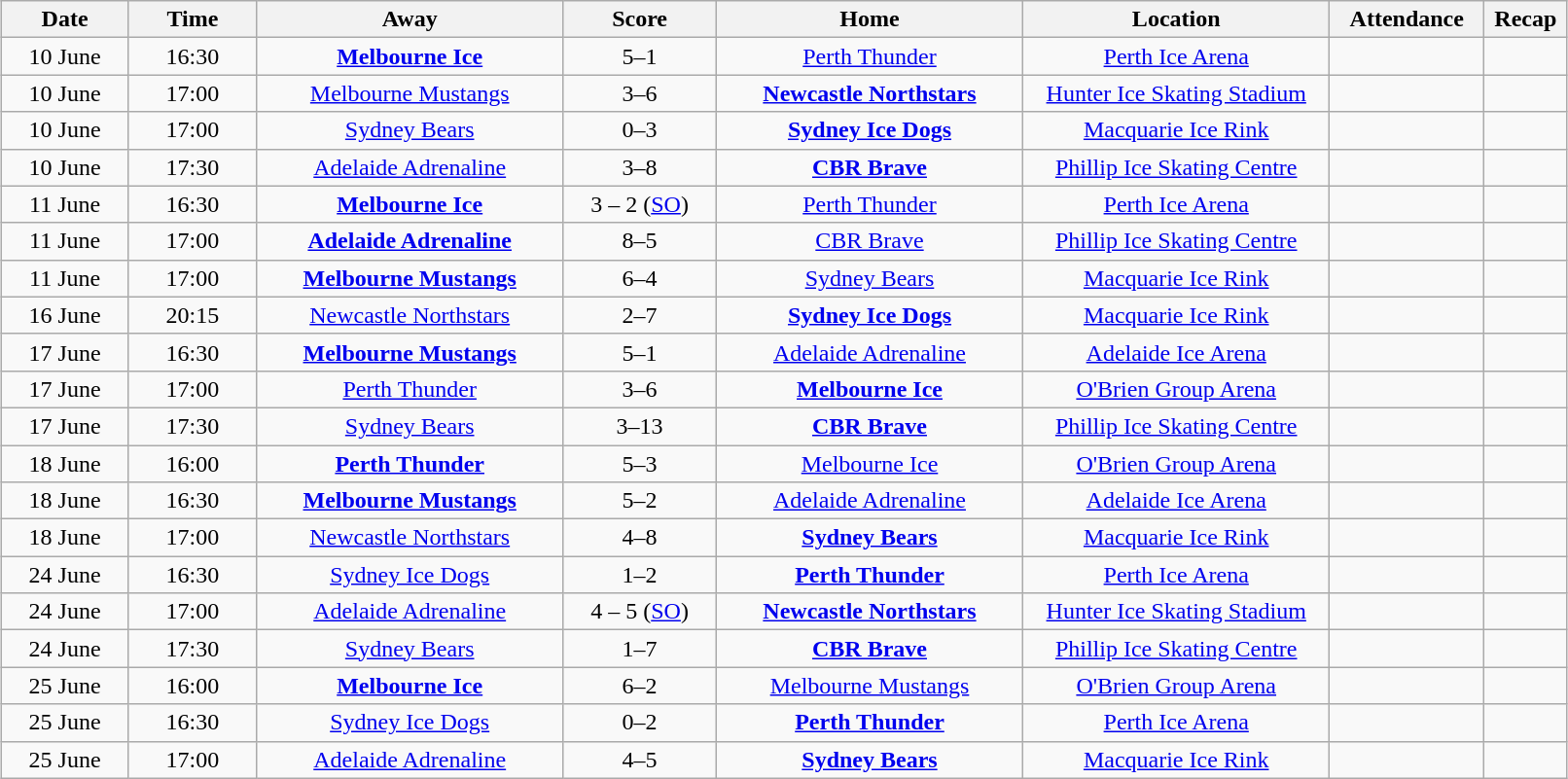<table class="wikitable" width="85%" style="margin: 1em auto 1em auto">
<tr>
<th width="5%">Date</th>
<th width="5%">Time</th>
<th width="12%">Away</th>
<th width="6%">Score</th>
<th width="12%">Home</th>
<th width="12%">Location</th>
<th width="3%">Attendance</th>
<th width="1%">Recap</th>
</tr>
<tr align="center">
<td>10 June</td>
<td>16:30</td>
<td><strong><a href='#'>Melbourne Ice</a></strong></td>
<td>5–1</td>
<td><a href='#'>Perth Thunder</a></td>
<td><a href='#'>Perth Ice Arena</a></td>
<td></td>
<td></td>
</tr>
<tr align="center">
<td>10 June</td>
<td>17:00</td>
<td><a href='#'>Melbourne Mustangs</a></td>
<td>3–6</td>
<td><strong><a href='#'>Newcastle Northstars</a></strong></td>
<td><a href='#'>Hunter Ice Skating Stadium</a></td>
<td></td>
<td></td>
</tr>
<tr align="center">
<td>10 June</td>
<td>17:00</td>
<td><a href='#'>Sydney Bears</a></td>
<td>0–3</td>
<td><strong><a href='#'>Sydney Ice Dogs</a></strong></td>
<td><a href='#'>Macquarie Ice Rink</a></td>
<td></td>
<td></td>
</tr>
<tr align="center">
<td>10 June</td>
<td>17:30</td>
<td><a href='#'>Adelaide Adrenaline</a></td>
<td>3–8</td>
<td><strong><a href='#'>CBR Brave</a></strong></td>
<td><a href='#'>Phillip Ice Skating Centre</a></td>
<td></td>
<td></td>
</tr>
<tr align="center">
<td>11 June</td>
<td>16:30</td>
<td><strong><a href='#'>Melbourne Ice</a></strong></td>
<td>3 – 2 (<a href='#'>SO</a>)</td>
<td><a href='#'>Perth Thunder</a></td>
<td><a href='#'>Perth Ice Arena</a></td>
<td></td>
<td></td>
</tr>
<tr align="center">
<td>11 June</td>
<td>17:00</td>
<td><strong><a href='#'>Adelaide Adrenaline</a></strong></td>
<td>8–5</td>
<td><a href='#'>CBR Brave</a></td>
<td><a href='#'>Phillip Ice Skating Centre</a></td>
<td></td>
<td></td>
</tr>
<tr align="center">
<td>11 June</td>
<td>17:00</td>
<td><strong><a href='#'>Melbourne Mustangs</a></strong></td>
<td>6–4</td>
<td><a href='#'>Sydney Bears</a></td>
<td><a href='#'>Macquarie Ice Rink</a></td>
<td></td>
<td></td>
</tr>
<tr align="center">
<td>16 June</td>
<td>20:15</td>
<td><a href='#'>Newcastle Northstars</a></td>
<td>2–7</td>
<td><strong><a href='#'>Sydney Ice Dogs</a></strong></td>
<td><a href='#'>Macquarie Ice Rink</a></td>
<td></td>
<td></td>
</tr>
<tr align="center">
<td>17 June</td>
<td>16:30</td>
<td><strong><a href='#'>Melbourne Mustangs</a></strong></td>
<td>5–1</td>
<td><a href='#'>Adelaide Adrenaline</a></td>
<td><a href='#'>Adelaide Ice Arena</a></td>
<td></td>
<td></td>
</tr>
<tr align="center">
<td>17 June</td>
<td>17:00</td>
<td><a href='#'>Perth Thunder</a></td>
<td>3–6</td>
<td><strong><a href='#'>Melbourne Ice</a></strong></td>
<td><a href='#'>O'Brien Group Arena</a></td>
<td></td>
<td></td>
</tr>
<tr align="center">
<td>17 June</td>
<td>17:30</td>
<td><a href='#'>Sydney Bears</a></td>
<td>3–13</td>
<td><strong><a href='#'>CBR Brave</a></strong></td>
<td><a href='#'>Phillip Ice Skating Centre</a></td>
<td></td>
<td></td>
</tr>
<tr align="center">
<td>18 June</td>
<td>16:00</td>
<td><strong><a href='#'>Perth Thunder</a></strong></td>
<td>5–3</td>
<td><a href='#'>Melbourne Ice</a></td>
<td><a href='#'>O'Brien Group Arena</a></td>
<td></td>
<td></td>
</tr>
<tr align="center">
<td>18 June</td>
<td>16:30</td>
<td><strong><a href='#'>Melbourne Mustangs</a></strong></td>
<td>5–2</td>
<td><a href='#'>Adelaide Adrenaline</a></td>
<td><a href='#'>Adelaide Ice Arena</a></td>
<td></td>
<td></td>
</tr>
<tr align="center">
<td>18 June</td>
<td>17:00</td>
<td><a href='#'>Newcastle Northstars</a></td>
<td>4–8</td>
<td><strong><a href='#'>Sydney Bears</a></strong></td>
<td><a href='#'>Macquarie Ice Rink</a></td>
<td></td>
<td></td>
</tr>
<tr align="center">
<td>24 June</td>
<td>16:30</td>
<td><a href='#'>Sydney Ice Dogs</a></td>
<td>1–2</td>
<td><strong><a href='#'>Perth Thunder</a></strong></td>
<td><a href='#'>Perth Ice Arena</a></td>
<td></td>
<td></td>
</tr>
<tr align="center">
<td>24 June</td>
<td>17:00</td>
<td><a href='#'>Adelaide Adrenaline</a></td>
<td>4 – 5 (<a href='#'>SO</a>)</td>
<td><strong><a href='#'>Newcastle Northstars</a></strong></td>
<td><a href='#'>Hunter Ice Skating Stadium</a></td>
<td></td>
<td></td>
</tr>
<tr align="center">
<td>24 June</td>
<td>17:30</td>
<td><a href='#'>Sydney Bears</a></td>
<td>1–7</td>
<td><strong><a href='#'>CBR Brave</a></strong></td>
<td><a href='#'>Phillip Ice Skating Centre</a></td>
<td></td>
<td></td>
</tr>
<tr align="center">
<td>25 June</td>
<td>16:00</td>
<td><strong><a href='#'>Melbourne Ice</a></strong></td>
<td>6–2</td>
<td><a href='#'>Melbourne Mustangs</a></td>
<td><a href='#'>O'Brien Group Arena</a></td>
<td></td>
<td></td>
</tr>
<tr align="center">
<td>25 June</td>
<td>16:30</td>
<td><a href='#'>Sydney Ice Dogs</a></td>
<td>0–2</td>
<td><strong><a href='#'>Perth Thunder</a></strong></td>
<td><a href='#'>Perth Ice Arena</a></td>
<td></td>
<td></td>
</tr>
<tr align="center">
<td>25 June</td>
<td>17:00</td>
<td><a href='#'>Adelaide Adrenaline</a></td>
<td>4–5</td>
<td><strong><a href='#'>Sydney Bears</a></strong></td>
<td><a href='#'>Macquarie Ice Rink</a></td>
<td></td>
<td></td>
</tr>
</table>
